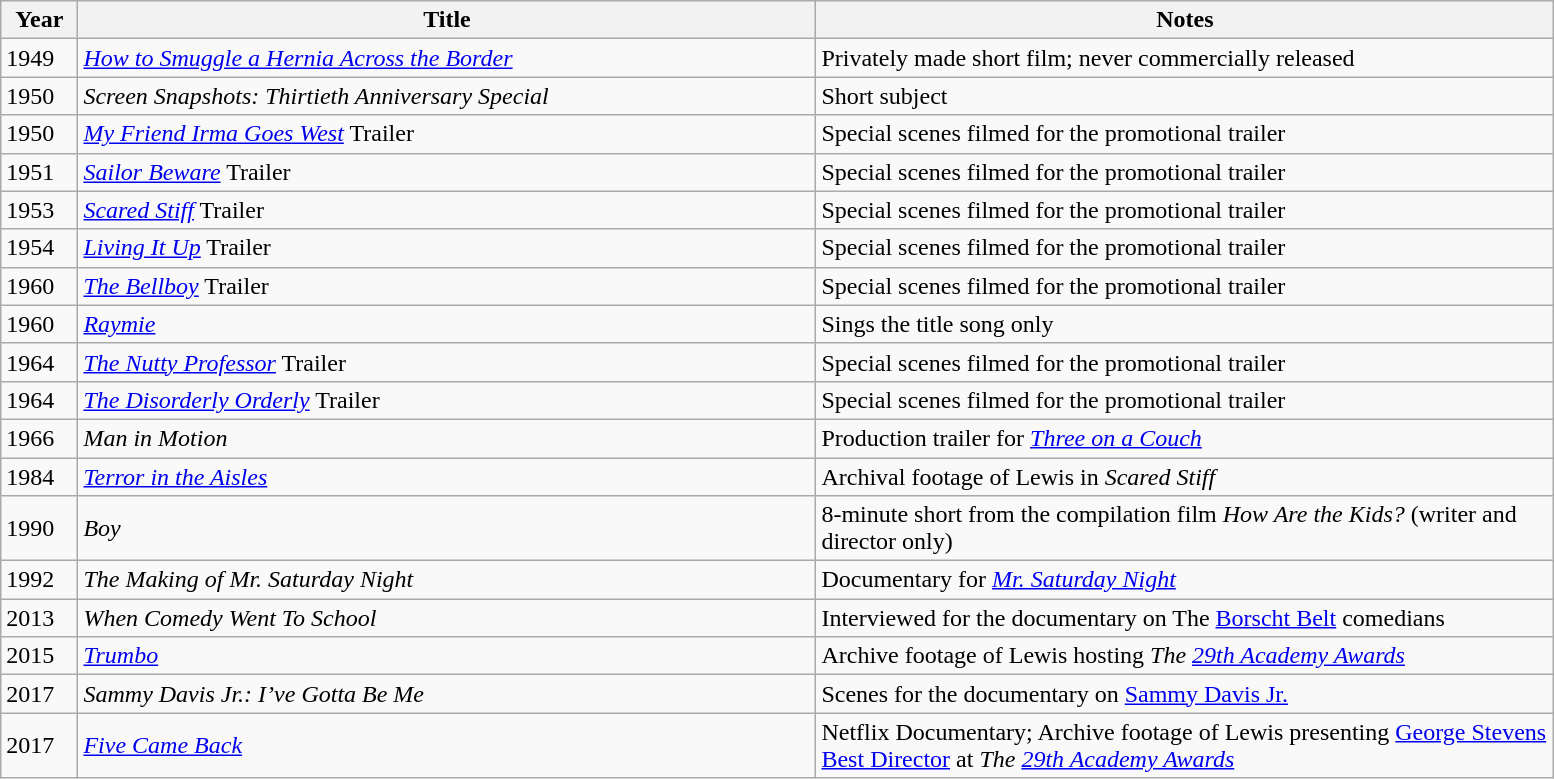<table class="wikitable plainrowheaders sortable" style="width:82%">
<tr>
<th width=2%>Year</th>
<th style="width:30%;">Title</th>
<th style="width:30%;">Notes</th>
</tr>
<tr>
<td>1949</td>
<td><em><a href='#'>How to Smuggle a Hernia Across the Border</a></em></td>
<td>Privately made short film; never commercially released</td>
</tr>
<tr>
<td>1950</td>
<td><em>Screen Snapshots: Thirtieth Anniversary Special</em></td>
<td>Short subject</td>
</tr>
<tr>
<td>1950</td>
<td><em><a href='#'>My Friend Irma Goes West</a></em> Trailer</td>
<td>Special scenes filmed for the promotional trailer</td>
</tr>
<tr>
<td>1951</td>
<td><em><a href='#'>Sailor Beware</a></em> Trailer</td>
<td>Special scenes filmed for the promotional trailer</td>
</tr>
<tr>
<td>1953</td>
<td><em><a href='#'>Scared Stiff</a></em> Trailer</td>
<td>Special scenes filmed for the promotional trailer</td>
</tr>
<tr>
<td>1954</td>
<td><em><a href='#'>Living It Up</a></em> Trailer</td>
<td>Special scenes filmed for the promotional trailer</td>
</tr>
<tr>
<td>1960</td>
<td><em><a href='#'>The Bellboy</a></em> Trailer</td>
<td>Special scenes filmed for the promotional trailer</td>
</tr>
<tr>
<td>1960</td>
<td><em><a href='#'>Raymie</a></em></td>
<td>Sings the title song only</td>
</tr>
<tr>
<td>1964</td>
<td><em><a href='#'>The Nutty Professor</a></em> Trailer</td>
<td>Special scenes filmed for the promotional trailer</td>
</tr>
<tr>
<td>1964</td>
<td><em><a href='#'>The Disorderly Orderly</a></em> Trailer</td>
<td>Special scenes filmed for the promotional trailer</td>
</tr>
<tr>
<td>1966</td>
<td><em>Man in Motion</em></td>
<td>Production trailer for <em><a href='#'>Three on a Couch</a></em></td>
</tr>
<tr>
<td>1984</td>
<td><em><a href='#'>Terror in the Aisles</a></em></td>
<td>Archival footage of Lewis in <em>Scared Stiff</em></td>
</tr>
<tr>
<td>1990</td>
<td><em>Boy</em></td>
<td>8-minute short from the compilation film <em>How Are the Kids?</em> (writer and director only)</td>
</tr>
<tr>
<td>1992</td>
<td><em>The Making of Mr. Saturday Night</em></td>
<td>Documentary for <em><a href='#'>Mr. Saturday Night</a></em></td>
</tr>
<tr>
<td>2013</td>
<td><em>When Comedy Went To School</em></td>
<td>Interviewed for the documentary on The <a href='#'>Borscht Belt</a> comedians</td>
</tr>
<tr>
<td>2015</td>
<td><em><a href='#'>Trumbo</a></em></td>
<td>Archive footage of Lewis hosting <em>The <a href='#'>29th Academy Awards</a></em></td>
</tr>
<tr>
<td>2017</td>
<td><em>Sammy Davis Jr.: I’ve Gotta Be Me</em></td>
<td>Scenes for the documentary on <a href='#'>Sammy Davis Jr.</a></td>
</tr>
<tr>
<td>2017</td>
<td><em><a href='#'>Five Came Back</a></em></td>
<td>Netflix Documentary; Archive footage of Lewis presenting <a href='#'>George Stevens</a> <a href='#'>Best Director</a> at <em>The <a href='#'>29th Academy Awards</a></em></td>
</tr>
</table>
